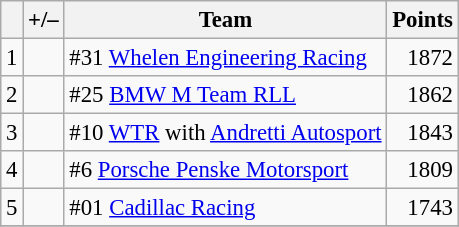<table class="wikitable" style="font-size: 95%;">
<tr>
<th scope="col"></th>
<th scope="col">+/–</th>
<th scope="col">Team</th>
<th scope="col">Points</th>
</tr>
<tr>
<td align=center>1</td>
<td align="left"></td>
<td> #31 <a href='#'>Whelen Engineering Racing</a></td>
<td align=right>1872</td>
</tr>
<tr>
<td align=center>2</td>
<td align="left"></td>
<td> #25 <a href='#'>BMW M Team RLL</a></td>
<td align=right>1862</td>
</tr>
<tr>
<td align=center>3</td>
<td align="left"></td>
<td> #10 <a href='#'>WTR</a> with <a href='#'>Andretti Autosport</a></td>
<td align=right>1843</td>
</tr>
<tr>
<td align=center>4</td>
<td align="left"></td>
<td> #6 <a href='#'>Porsche Penske Motorsport</a></td>
<td align=right>1809</td>
</tr>
<tr>
<td align=center>5</td>
<td align="left"></td>
<td> #01 <a href='#'>Cadillac Racing</a></td>
<td align=right>1743</td>
</tr>
<tr>
</tr>
</table>
